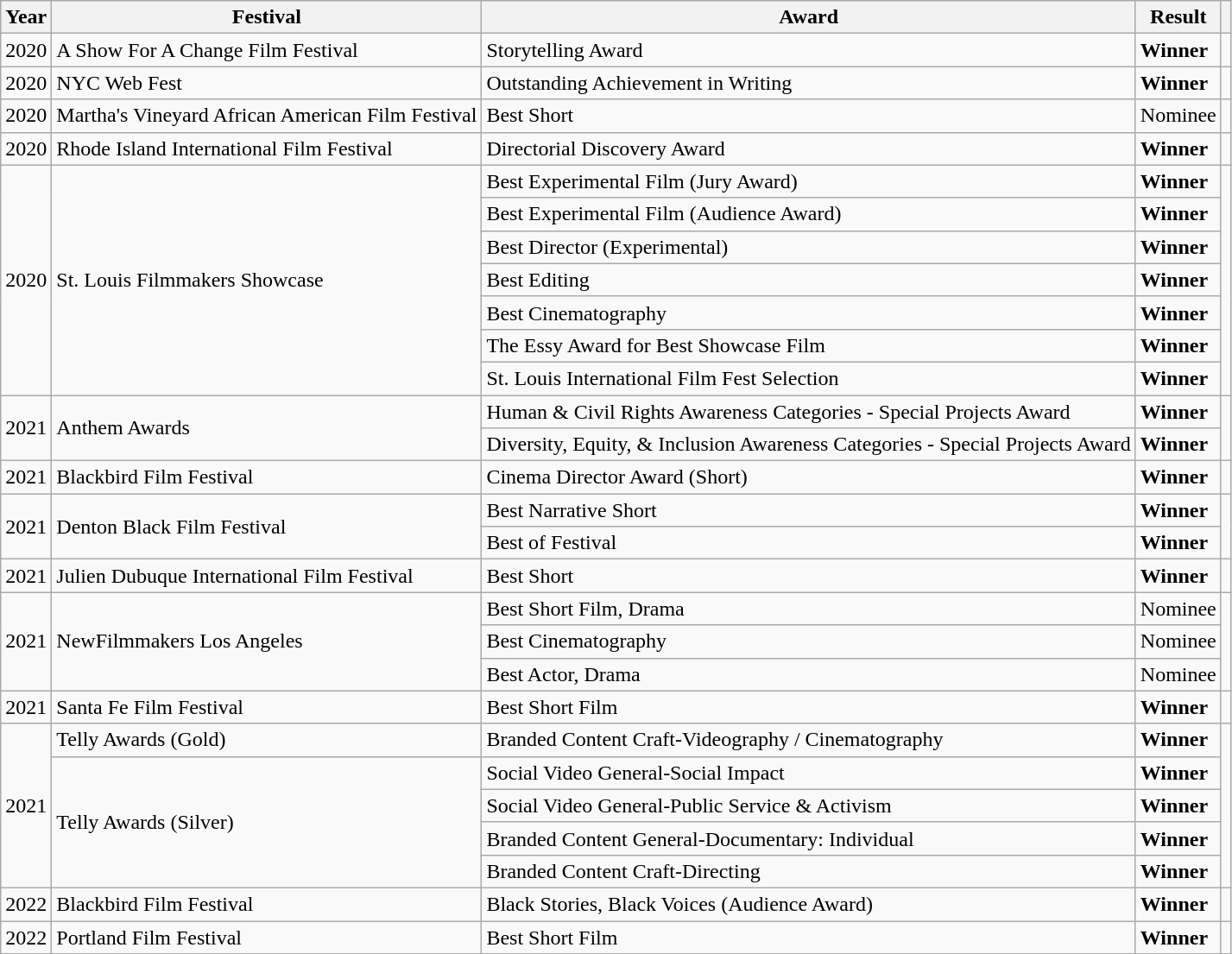<table class="wikitable">
<tr>
<th>Year</th>
<th>Festival</th>
<th>Award</th>
<th>Result</th>
<th></th>
</tr>
<tr>
<td>2020</td>
<td>A Show For A Change Film Festival</td>
<td>Storytelling Award</td>
<td><strong>Winner</strong></td>
<td></td>
</tr>
<tr>
<td>2020</td>
<td>NYC Web Fest</td>
<td>Outstanding Achievement in Writing</td>
<td><strong>Winner</strong></td>
<td></td>
</tr>
<tr>
<td>2020</td>
<td>Martha's Vineyard African American Film Festival</td>
<td>Best Short</td>
<td>Nominee</td>
<td></td>
</tr>
<tr>
<td>2020</td>
<td>Rhode Island International Film Festival</td>
<td>Directorial Discovery Award</td>
<td><strong>Winner</strong></td>
<td></td>
</tr>
<tr>
<td rowspan="7">2020</td>
<td rowspan="7">St. Louis Filmmakers Showcase</td>
<td>Best Experimental Film (Jury Award)</td>
<td><strong>Winner</strong></td>
<td rowspan="7"></td>
</tr>
<tr>
<td>Best Experimental Film (Audience Award)</td>
<td><strong>Winner</strong></td>
</tr>
<tr>
<td>Best Director (Experimental)</td>
<td><strong>Winner</strong></td>
</tr>
<tr>
<td>Best Editing</td>
<td><strong>Winner</strong></td>
</tr>
<tr>
<td>Best Cinematography</td>
<td><strong>Winner</strong></td>
</tr>
<tr>
<td>The Essy Award for Best Showcase Film</td>
<td><strong>Winner</strong></td>
</tr>
<tr>
<td>St. Louis International Film Fest Selection</td>
<td><strong>Winner</strong></td>
</tr>
<tr>
<td rowspan="2">2021</td>
<td rowspan="2">Anthem Awards</td>
<td>Human & Civil Rights Awareness Categories - Special Projects Award</td>
<td><strong>Winner</strong></td>
<td rowspan="2"></td>
</tr>
<tr>
<td>Diversity, Equity, & Inclusion Awareness Categories - Special Projects Award</td>
<td><strong>Winner</strong></td>
</tr>
<tr>
<td>2021</td>
<td>Blackbird Film Festival</td>
<td>Cinema Director Award (Short)</td>
<td><strong>Winner</strong></td>
<td></td>
</tr>
<tr>
<td rowspan="2">2021</td>
<td rowspan="2">Denton Black Film Festival</td>
<td>Best Narrative Short</td>
<td><strong>Winner</strong></td>
<td rowspan="2"></td>
</tr>
<tr>
<td>Best of Festival</td>
<td><strong>Winner</strong></td>
</tr>
<tr>
<td>2021</td>
<td>Julien Dubuque International Film Festival</td>
<td>Best Short</td>
<td><strong>Winner</strong></td>
<td></td>
</tr>
<tr>
<td rowspan="3">2021</td>
<td rowspan="3">NewFilmmakers Los Angeles</td>
<td>Best Short Film, Drama</td>
<td>Nominee</td>
<td rowspan="3"></td>
</tr>
<tr>
<td>Best Cinematography</td>
<td>Nominee</td>
</tr>
<tr>
<td>Best Actor, Drama</td>
<td>Nominee</td>
</tr>
<tr>
<td>2021</td>
<td>Santa Fe Film Festival</td>
<td>Best Short Film</td>
<td><strong>Winner</strong></td>
<td></td>
</tr>
<tr>
<td rowspan="5">2021</td>
<td>Telly Awards (Gold)</td>
<td>Branded Content Craft-Videography / Cinematography</td>
<td><strong>Winner</strong></td>
<td rowspan="5"></td>
</tr>
<tr>
<td rowspan="4">Telly Awards (Silver)</td>
<td>Social Video General-Social Impact</td>
<td><strong>Winner</strong></td>
</tr>
<tr>
<td>Social Video General-Public Service & Activism</td>
<td><strong>Winner</strong></td>
</tr>
<tr>
<td>Branded Content General-Documentary: Individual</td>
<td><strong>Winner</strong></td>
</tr>
<tr>
<td>Branded Content Craft-Directing</td>
<td><strong>Winner</strong></td>
</tr>
<tr>
<td>2022</td>
<td>Blackbird Film Festival</td>
<td>Black Stories, Black Voices (Audience Award)</td>
<td><strong>Winner</strong></td>
<td></td>
</tr>
<tr>
<td>2022</td>
<td>Portland Film Festival</td>
<td>Best Short Film</td>
<td><strong>Winner</strong></td>
<td></td>
</tr>
</table>
